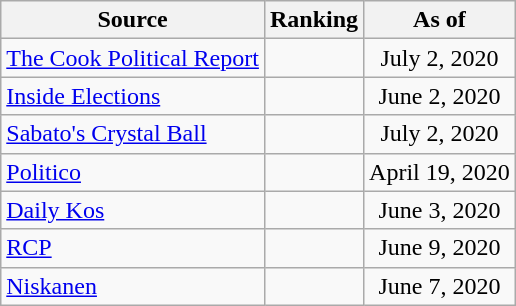<table class="wikitable" style="text-align:center">
<tr>
<th>Source</th>
<th>Ranking</th>
<th>As of</th>
</tr>
<tr>
<td align=left><a href='#'>The Cook Political Report</a></td>
<td></td>
<td>July 2, 2020</td>
</tr>
<tr>
<td align=left><a href='#'>Inside Elections</a></td>
<td></td>
<td>June 2, 2020</td>
</tr>
<tr>
<td align=left><a href='#'>Sabato's Crystal Ball</a></td>
<td></td>
<td>July 2, 2020</td>
</tr>
<tr>
<td align="left"><a href='#'>Politico</a></td>
<td></td>
<td>April 19, 2020</td>
</tr>
<tr>
<td align="left"><a href='#'>Daily Kos</a></td>
<td></td>
<td>June 3, 2020</td>
</tr>
<tr>
<td align="left"><a href='#'>RCP</a></td>
<td></td>
<td>June 9, 2020</td>
</tr>
<tr>
<td align="left"><a href='#'>Niskanen</a></td>
<td></td>
<td>June 7, 2020</td>
</tr>
</table>
